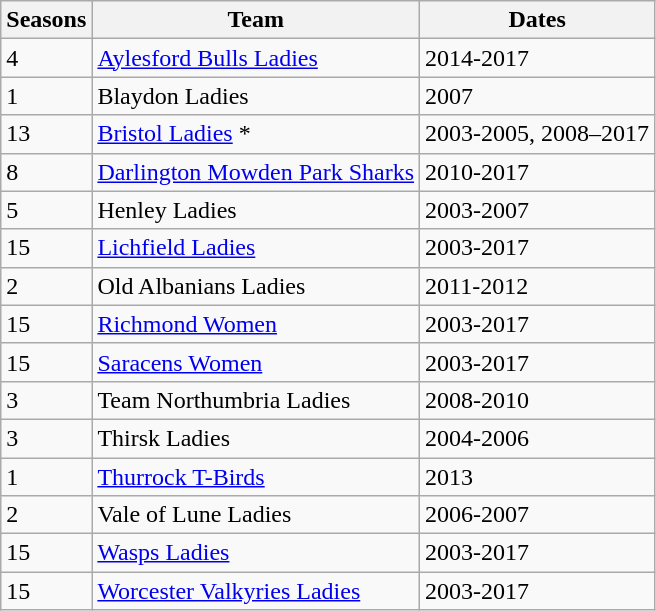<table class="wikitable sortable">
<tr>
<th>Seasons</th>
<th>Team</th>
<th>Dates</th>
</tr>
<tr>
<td>4</td>
<td><a href='#'>Aylesford Bulls Ladies</a></td>
<td>2014-2017</td>
</tr>
<tr>
<td>1</td>
<td>Blaydon Ladies</td>
<td>2007</td>
</tr>
<tr>
<td>13</td>
<td><a href='#'>Bristol Ladies</a> *</td>
<td>2003-2005, 2008–2017</td>
</tr>
<tr>
<td>8</td>
<td><a href='#'>Darlington Mowden Park Sharks</a></td>
<td>2010-2017</td>
</tr>
<tr>
<td>5</td>
<td>Henley Ladies</td>
<td>2003-2007</td>
</tr>
<tr>
<td>15</td>
<td><a href='#'>Lichfield Ladies</a></td>
<td>2003-2017</td>
</tr>
<tr>
<td>2</td>
<td>Old Albanians Ladies</td>
<td>2011-2012</td>
</tr>
<tr>
<td>15</td>
<td><a href='#'>Richmond Women</a></td>
<td>2003-2017</td>
</tr>
<tr>
<td>15</td>
<td><a href='#'>Saracens Women</a></td>
<td>2003-2017</td>
</tr>
<tr>
<td>3</td>
<td>Team Northumbria Ladies</td>
<td>2008-2010</td>
</tr>
<tr>
<td>3</td>
<td>Thirsk Ladies</td>
<td>2004-2006</td>
</tr>
<tr>
<td>1</td>
<td><a href='#'>Thurrock T-Birds</a></td>
<td>2013</td>
</tr>
<tr>
<td>2</td>
<td>Vale of Lune Ladies</td>
<td>2006-2007</td>
</tr>
<tr>
<td>15</td>
<td><a href='#'>Wasps Ladies</a></td>
<td>2003-2017</td>
</tr>
<tr>
<td>15</td>
<td><a href='#'>Worcester Valkyries Ladies</a></td>
<td>2003-2017</td>
</tr>
</table>
